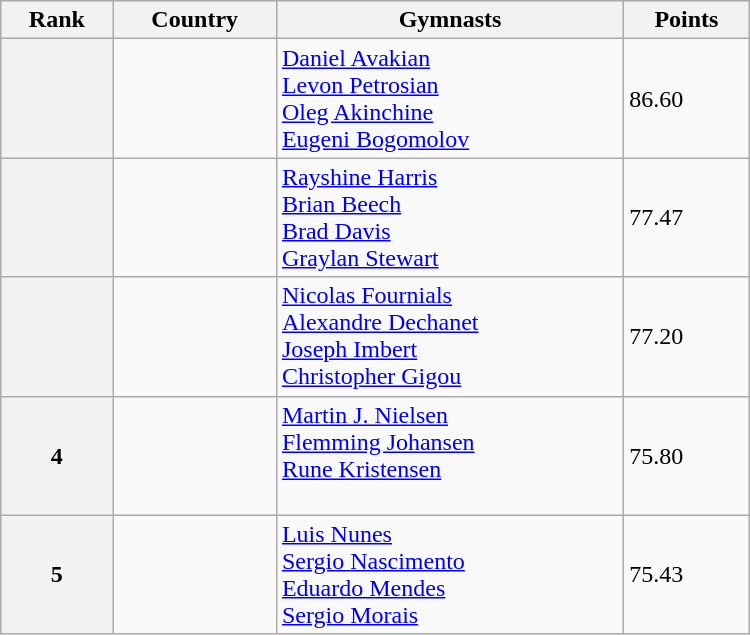<table class="wikitable" width=500>
<tr bgcolor="#efefef">
<th>Rank</th>
<th>Country</th>
<th>Gymnasts</th>
<th>Points</th>
</tr>
<tr>
<th></th>
<td></td>
<td><a href='#'>Daniel Avakian</a> <br> <a href='#'>Levon Petrosian</a> <br> <a href='#'>Oleg Akinchine</a><br> <a href='#'>Eugeni Bogomolov</a></td>
<td>86.60</td>
</tr>
<tr>
<th></th>
<td></td>
<td><a href='#'>Rayshine Harris</a> <br> <a href='#'>Brian Beech</a> <br> <a href='#'>Brad Davis</a> <br> <a href='#'>Graylan Stewart</a></td>
<td>77.47</td>
</tr>
<tr>
<th></th>
<td></td>
<td><a href='#'>Nicolas Fournials</a> <br> <a href='#'>Alexandre Dechanet</a> <br> <a href='#'>Joseph Imbert</a> <br> <a href='#'>Christopher Gigou</a></td>
<td>77.20</td>
</tr>
<tr>
<th>4</th>
<td></td>
<td><a href='#'>Martin J. Nielsen</a> <br> <a href='#'>Flemming Johansen</a> <br> <a href='#'>Rune Kristensen</a> <br>  </td>
<td>75.80</td>
</tr>
<tr>
<th>5</th>
<td></td>
<td><a href='#'>Luis Nunes</a> <br> <a href='#'>Sergio Nascimento</a> <br> <a href='#'>Eduardo Mendes</a> <br> <a href='#'>Sergio Morais</a></td>
<td>75.43</td>
</tr>
</table>
